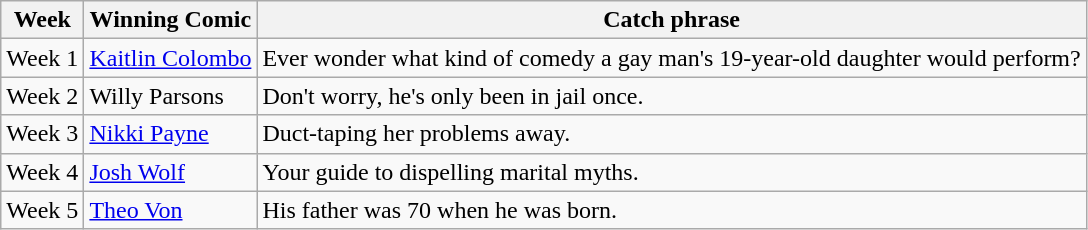<table class="wikitable">
<tr>
<th>Week</th>
<th>Winning Comic</th>
<th>Catch phrase</th>
</tr>
<tr>
<td>Week 1</td>
<td><a href='#'>Kaitlin Colombo</a></td>
<td>Ever wonder what kind of comedy a gay man's 19-year-old daughter would perform?</td>
</tr>
<tr>
<td>Week 2</td>
<td>Willy Parsons</td>
<td>Don't worry, he's only been in jail once.</td>
</tr>
<tr>
<td>Week 3</td>
<td><a href='#'>Nikki Payne</a></td>
<td>Duct-taping her problems away.</td>
</tr>
<tr>
<td>Week 4</td>
<td><a href='#'>Josh Wolf</a></td>
<td>Your guide to dispelling marital myths.</td>
</tr>
<tr>
<td>Week 5</td>
<td><a href='#'>Theo Von</a></td>
<td>His father was 70 when he was born.</td>
</tr>
</table>
